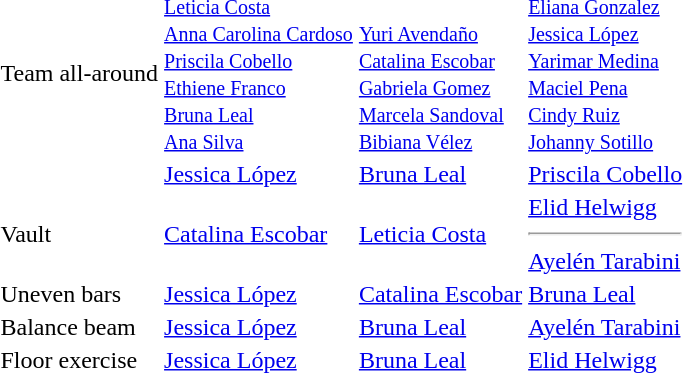<table>
<tr>
<td>Team all-around<br></td>
<td><small><a href='#'>Leticia Costa</a><br><a href='#'>Anna Carolina Cardoso</a><br><a href='#'>Priscila Cobello</a><br><a href='#'>Ethiene Franco</a><br><a href='#'>Bruna Leal</a><br><a href='#'>Ana Silva</a></small><br><em></em></td>
<td><small><br><a href='#'>Yuri Avendaño</a><br><a href='#'>Catalina Escobar</a><br><a href='#'>Gabriela Gomez</a><br><a href='#'>Marcela Sandoval</a><br><a href='#'>Bibiana Vélez</a></small><br><em></em></td>
<td><small><a href='#'>Eliana Gonzalez</a><br><a href='#'>Jessica López</a><br><a href='#'>Yarimar Medina</a><br><a href='#'>Maciel Pena</a><br><a href='#'>Cindy Ruiz</a><br><a href='#'>Johanny Sotillo</a></small><br><em></em></td>
</tr>
<tr>
<td> <br></td>
<td><a href='#'>Jessica López</a><br><em></em></td>
<td><a href='#'>Bruna Leal</a><br><em></em></td>
<td><a href='#'>Priscila Cobello</a><br><em></em></td>
</tr>
<tr>
<td>Vault <br></td>
<td><a href='#'>Catalina Escobar</a><br><em></em></td>
<td><a href='#'>Leticia Costa</a><br><em></em></td>
<td><a href='#'>Elid Helwigg</a><br><em></em><hr><a href='#'>Ayelén Tarabini</a><br><em></em></td>
</tr>
<tr>
<td>Uneven bars <br></td>
<td><a href='#'>Jessica López</a><br><em></em></td>
<td><a href='#'>Catalina Escobar</a><br><em></em></td>
<td><a href='#'>Bruna Leal</a><br><em></em></td>
</tr>
<tr>
<td>Balance beam <br></td>
<td><a href='#'>Jessica López</a><br><em></em></td>
<td><a href='#'>Bruna Leal</a><br><em></em></td>
<td><a href='#'>Ayelén Tarabini</a><br><em></em></td>
</tr>
<tr>
<td>Floor exercise <br></td>
<td><a href='#'>Jessica López</a><br><em></em></td>
<td><a href='#'>Bruna Leal</a><br><em></em></td>
<td><a href='#'>Elid Helwigg</a><br><em></em></td>
</tr>
</table>
